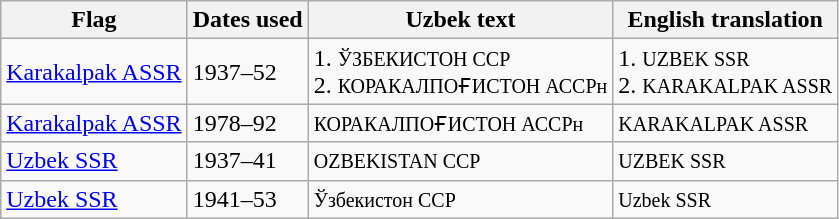<table class="wikitable sortable noresize">
<tr>
<th>Flag</th>
<th>Dates used</th>
<th>Uzbek text</th>
<th>English translation</th>
</tr>
<tr>
<td> <a href='#'>Karakalpak ASSR</a></td>
<td>1937–52</td>
<td>1. <small>ЎЗБЕКИСТОН ССР</small><br>2. <small>КОРАКАЛПОҒИСТОН АССРн</small></td>
<td>1. <small>UZBEK SSR</small><br>2. <small>KARAKALPAK ASSR</small></td>
</tr>
<tr>
<td> <a href='#'>Karakalpak ASSR</a></td>
<td>1978–92</td>
<td><small>КОРАКАЛПОҒИСТОН АССРн</small></td>
<td><small>KARAKALPAK ASSR</small></td>
</tr>
<tr>
<td> <a href='#'>Uzbek SSR</a></td>
<td>1937–41</td>
<td><small>OZBEKISTAN CCP</small></td>
<td><small>UZBEK SSR</small></td>
</tr>
<tr>
<td> <a href='#'>Uzbek SSR</a></td>
<td>1941–53</td>
<td><small>Ўзбекистон CCP</small></td>
<td><small>Uzbek SSR</small></td>
</tr>
</table>
